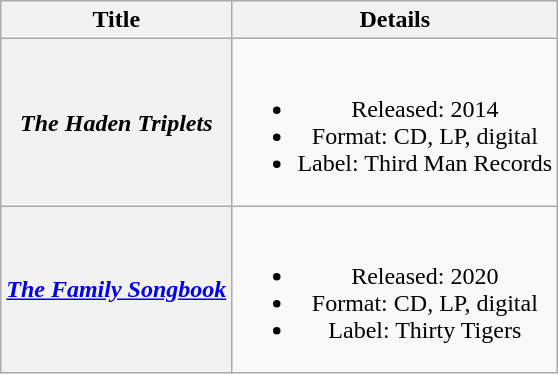<table class="wikitable plainrowheaders" style="text-align:center;" border="1">
<tr>
<th>Title</th>
<th>Details</th>
</tr>
<tr>
<th scope="row"><em>The Haden Triplets</em></th>
<td><br><ul><li>Released: 2014</li><li>Format: CD, LP, digital</li><li>Label: Third Man Records</li></ul></td>
</tr>
<tr>
<th scope="row"><em><a href='#'>The Family Songbook</a></em></th>
<td><br><ul><li>Released: 2020</li><li>Format: CD, LP, digital</li><li>Label: Thirty Tigers</li></ul></td>
</tr>
</table>
